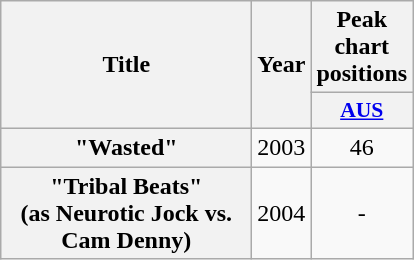<table class="wikitable plainrowheaders" style="text-align:center;" border="1">
<tr>
<th scope="col" rowspan="2" style="width:10em;">Title</th>
<th scope="col" rowspan="2" style="width:1em;">Year</th>
<th scope="col" colspan="1">Peak chart positions</th>
</tr>
<tr>
<th scope="col" style="width:3em;font-size:90%;"><a href='#'>AUS</a><br></th>
</tr>
<tr>
<th scope="row">"Wasted"</th>
<td rowspan="1">2003</td>
<td>46</td>
</tr>
<tr>
<th scope="row">"Tribal Beats" <br> (as Neurotic Jock vs. Cam Denny)</th>
<td rowspan="1">2004</td>
<td>-</td>
</tr>
</table>
